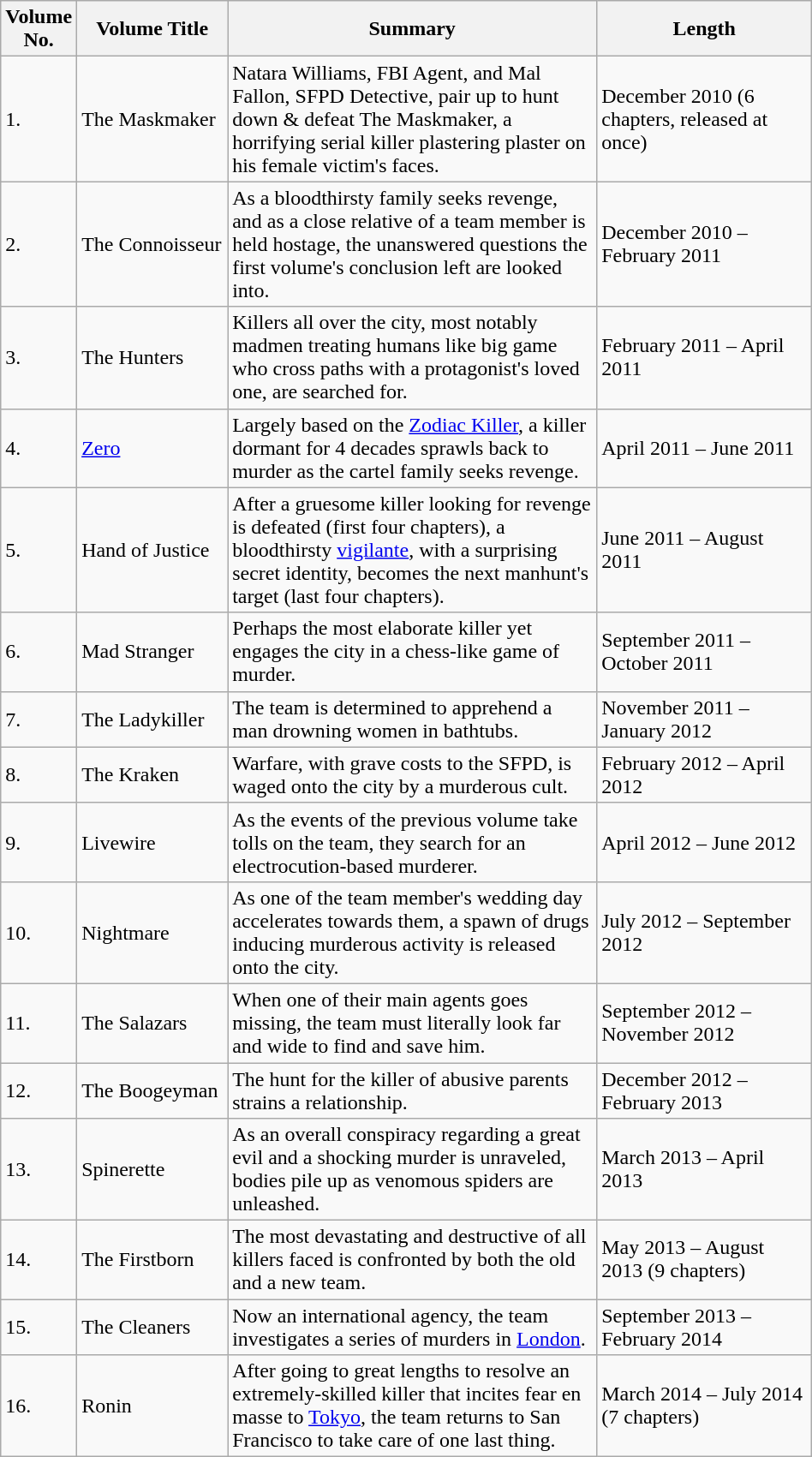<table class="sortable wikitable">
<tr>
<th width=10>Volume No.</th>
<th width=110>Volume Title</th>
<th width=280>Summary</th>
<th width=160>Length</th>
</tr>
<tr>
<td>1.</td>
<td>The Maskmaker</td>
<td>Natara Williams, FBI Agent, and Mal Fallon, SFPD Detective, pair up to hunt down & defeat The Maskmaker, a horrifying serial killer plastering plaster on his female victim's faces.</td>
<td>December 2010 (6 chapters, released at once)</td>
</tr>
<tr>
<td>2.</td>
<td>The Connoisseur</td>
<td>As a bloodthirsty family seeks revenge, and as a close relative of a team member is held hostage, the unanswered questions the first volume's conclusion left are looked into.</td>
<td>December 2010 – February 2011</td>
</tr>
<tr>
<td>3.</td>
<td>The Hunters</td>
<td>Killers all over the city, most notably madmen treating humans like big game who cross paths with a protagonist's loved one, are searched for.</td>
<td>February 2011 – April 2011</td>
</tr>
<tr>
<td>4.</td>
<td><a href='#'>Zero</a></td>
<td>Largely based on the <a href='#'>Zodiac Killer</a>, a killer dormant for 4 decades sprawls back to murder as the cartel family seeks revenge.</td>
<td>April 2011 – June 2011</td>
</tr>
<tr>
<td>5.</td>
<td>Hand of Justice</td>
<td>After a gruesome killer looking for revenge is defeated (first four chapters), a bloodthirsty <a href='#'>vigilante</a>, with a surprising secret identity, becomes the next manhunt's target (last four chapters).</td>
<td>June 2011 – August 2011</td>
</tr>
<tr>
<td>6.</td>
<td>Mad Stranger</td>
<td>Perhaps the most elaborate killer yet engages the city in a chess-like game of murder.</td>
<td>September 2011 – October 2011</td>
</tr>
<tr>
<td>7.</td>
<td>The Ladykiller</td>
<td>The team is determined to apprehend a man drowning women in bathtubs.</td>
<td>November 2011 – January 2012</td>
</tr>
<tr>
<td>8.</td>
<td>The Kraken</td>
<td>Warfare, with grave costs to the SFPD, is waged onto the city by a murderous cult.</td>
<td>February 2012 – April 2012</td>
</tr>
<tr>
<td>9.</td>
<td>Livewire</td>
<td>As the events of the previous volume take tolls on the team, they search for an electrocution-based murderer.</td>
<td>April 2012 – June 2012</td>
</tr>
<tr>
<td>10.</td>
<td>Nightmare</td>
<td>As one of the team member's wedding day accelerates towards them, a spawn of drugs inducing murderous activity is released onto the city.</td>
<td>July 2012 – September 2012</td>
</tr>
<tr>
<td>11.</td>
<td>The Salazars</td>
<td>When one of their main agents goes missing, the team must literally look far and wide to find and save him.</td>
<td>September 2012 – November 2012</td>
</tr>
<tr>
<td>12.</td>
<td>The Boogeyman</td>
<td>The hunt for the killer of abusive parents strains a relationship.</td>
<td>December 2012 – February 2013</td>
</tr>
<tr>
<td>13.</td>
<td>Spinerette</td>
<td>As an overall conspiracy regarding a great evil and a shocking murder is unraveled, bodies pile up as venomous spiders are unleashed.</td>
<td>March 2013 – April 2013</td>
</tr>
<tr>
<td>14.</td>
<td>The Firstborn</td>
<td>The most devastating and destructive of all killers faced is confronted by both the old and a new team.</td>
<td>May 2013 – August 2013 (9 chapters)</td>
</tr>
<tr>
<td>15.</td>
<td>The Cleaners</td>
<td>Now an international agency, the team investigates a series of murders in <a href='#'>London</a>.</td>
<td>September 2013 – February 2014</td>
</tr>
<tr>
<td>16.</td>
<td>Ronin</td>
<td>After going to great lengths to resolve an extremely-skilled killer that incites fear en masse to <a href='#'>Tokyo</a>, the team returns to San Francisco to take care of one last thing.</td>
<td>March 2014 – July 2014 (7 chapters)</td>
</tr>
</table>
